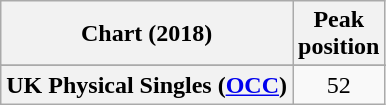<table class="wikitable sortable plainrowheaders" style="text-align:center">
<tr>
<th scope="col">Chart (2018)</th>
<th scope="col">Peak<br> position</th>
</tr>
<tr>
</tr>
<tr>
<th scope="row">UK Physical Singles (<a href='#'>OCC</a>)</th>
<td>52</td>
</tr>
</table>
